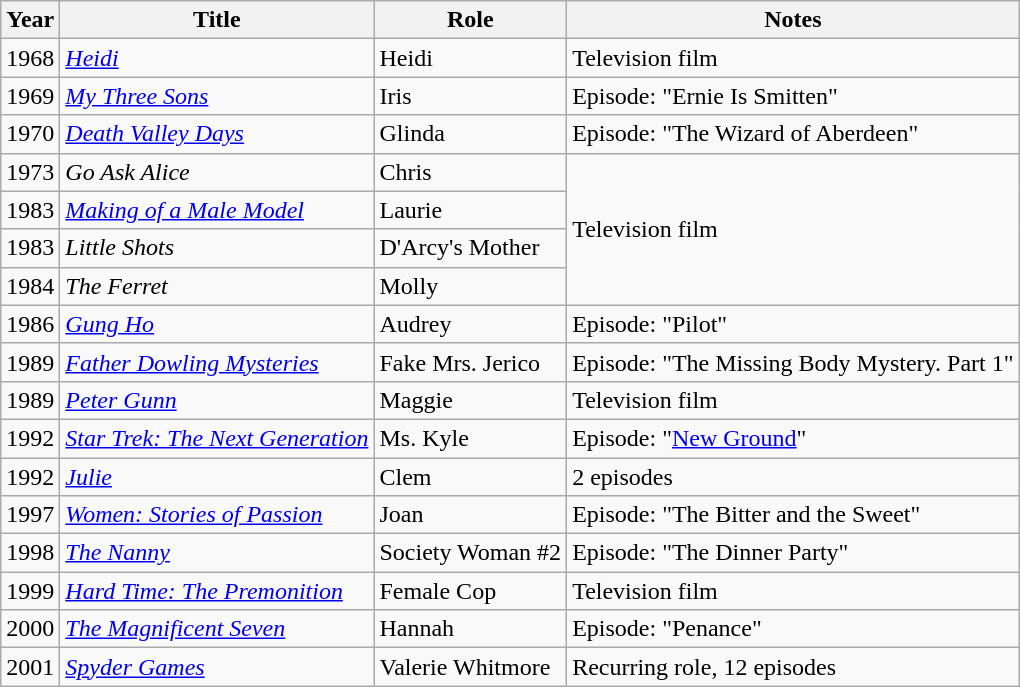<table class="wikitable sortable">
<tr>
<th>Year</th>
<th>Title</th>
<th>Role</th>
<th class="unsortable">Notes</th>
</tr>
<tr>
<td>1968</td>
<td><em><a href='#'>Heidi</a></em></td>
<td>Heidi</td>
<td>Television film</td>
</tr>
<tr>
<td>1969</td>
<td><em><a href='#'>My Three Sons</a></em></td>
<td>Iris</td>
<td>Episode: "Ernie Is Smitten"</td>
</tr>
<tr>
<td>1970</td>
<td><em><a href='#'>Death Valley Days</a></em></td>
<td>Glinda</td>
<td>Episode: "The Wizard of Aberdeen"</td>
</tr>
<tr>
<td>1973</td>
<td><em>Go Ask Alice</em></td>
<td>Chris</td>
<td rowspan="4">Television film</td>
</tr>
<tr>
<td>1983</td>
<td><em><a href='#'>Making of a Male Model</a></em></td>
<td>Laurie</td>
</tr>
<tr>
<td>1983</td>
<td><em>Little Shots</em></td>
<td>D'Arcy's Mother</td>
</tr>
<tr>
<td>1984</td>
<td><em>The Ferret</em></td>
<td>Molly</td>
</tr>
<tr>
<td>1986</td>
<td><em><a href='#'>Gung Ho</a></em></td>
<td>Audrey</td>
<td>Episode: "Pilot"</td>
</tr>
<tr>
<td>1989</td>
<td><em><a href='#'>Father Dowling Mysteries</a></em></td>
<td>Fake Mrs. Jerico</td>
<td>Episode: "The Missing Body Mystery. Part 1"</td>
</tr>
<tr>
<td>1989</td>
<td><em><a href='#'>Peter Gunn</a></em></td>
<td>Maggie</td>
<td>Television film</td>
</tr>
<tr>
<td>1992</td>
<td><em><a href='#'>Star Trek: The Next Generation</a></em></td>
<td>Ms. Kyle</td>
<td>Episode: "<a href='#'>New Ground</a>"</td>
</tr>
<tr>
<td>1992</td>
<td><em><a href='#'>Julie</a></em></td>
<td>Clem</td>
<td>2 episodes</td>
</tr>
<tr>
<td>1997</td>
<td><em><a href='#'>Women: Stories of Passion</a></em></td>
<td>Joan</td>
<td>Episode: "The Bitter and the Sweet"</td>
</tr>
<tr>
<td>1998</td>
<td><em><a href='#'>The Nanny</a></em></td>
<td>Society Woman #2</td>
<td>Episode: "The Dinner Party"</td>
</tr>
<tr>
<td>1999</td>
<td><em><a href='#'>Hard Time: The Premonition</a></em></td>
<td>Female Cop</td>
<td>Television film</td>
</tr>
<tr>
<td>2000</td>
<td><em><a href='#'>The Magnificent Seven</a></em></td>
<td>Hannah</td>
<td>Episode: "Penance"</td>
</tr>
<tr>
<td>2001</td>
<td><em><a href='#'>Spyder Games</a></em></td>
<td>Valerie Whitmore</td>
<td>Recurring role, 12 episodes</td>
</tr>
</table>
